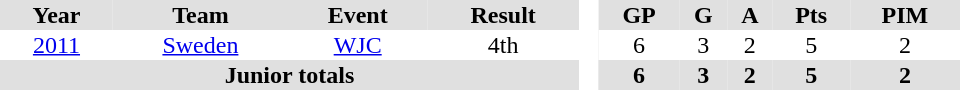<table border="0" cellpadding="1" cellspacing="0" style="text-align:center; width:40em">
<tr ALIGN="center" bgcolor="#e0e0e0">
<th>Year</th>
<th>Team</th>
<th>Event</th>
<th>Result</th>
<th rowspan="99" bgcolor="#ffffff"> </th>
<th>GP</th>
<th>G</th>
<th>A</th>
<th>Pts</th>
<th>PIM</th>
</tr>
<tr>
<td><a href='#'>2011</a></td>
<td><a href='#'>Sweden</a></td>
<td><a href='#'>WJC</a></td>
<td>4th</td>
<td>6</td>
<td>3</td>
<td>2</td>
<td>5</td>
<td>2</td>
</tr>
<tr ALIGN="center" bgcolor="#e0e0e0">
<th colspan=4>Junior totals</th>
<th>6</th>
<th>3</th>
<th>2</th>
<th>5</th>
<th>2</th>
</tr>
</table>
